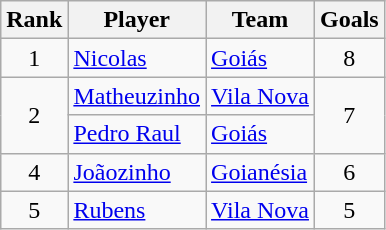<table class="wikitable" style="text-align:center">
<tr>
<th>Rank</th>
<th>Player</th>
<th>Team</th>
<th>Goals</th>
</tr>
<tr>
<td>1</td>
<td align=left><a href='#'>Nicolas</a></td>
<td align=left><a href='#'>Goiás</a></td>
<td>8</td>
</tr>
<tr>
<td rowspan=2>2</td>
<td align=left><a href='#'>Matheuzinho</a></td>
<td align=left><a href='#'>Vila Nova</a></td>
<td rowspan=2>7</td>
</tr>
<tr>
<td align=left><a href='#'>Pedro Raul</a></td>
<td align=left><a href='#'>Goiás</a></td>
</tr>
<tr>
<td>4</td>
<td align=left><a href='#'>Joãozinho</a></td>
<td align=left><a href='#'>Goianésia</a></td>
<td>6</td>
</tr>
<tr>
<td>5</td>
<td align=left><a href='#'>Rubens</a></td>
<td align=left><a href='#'>Vila Nova</a></td>
<td>5</td>
</tr>
</table>
